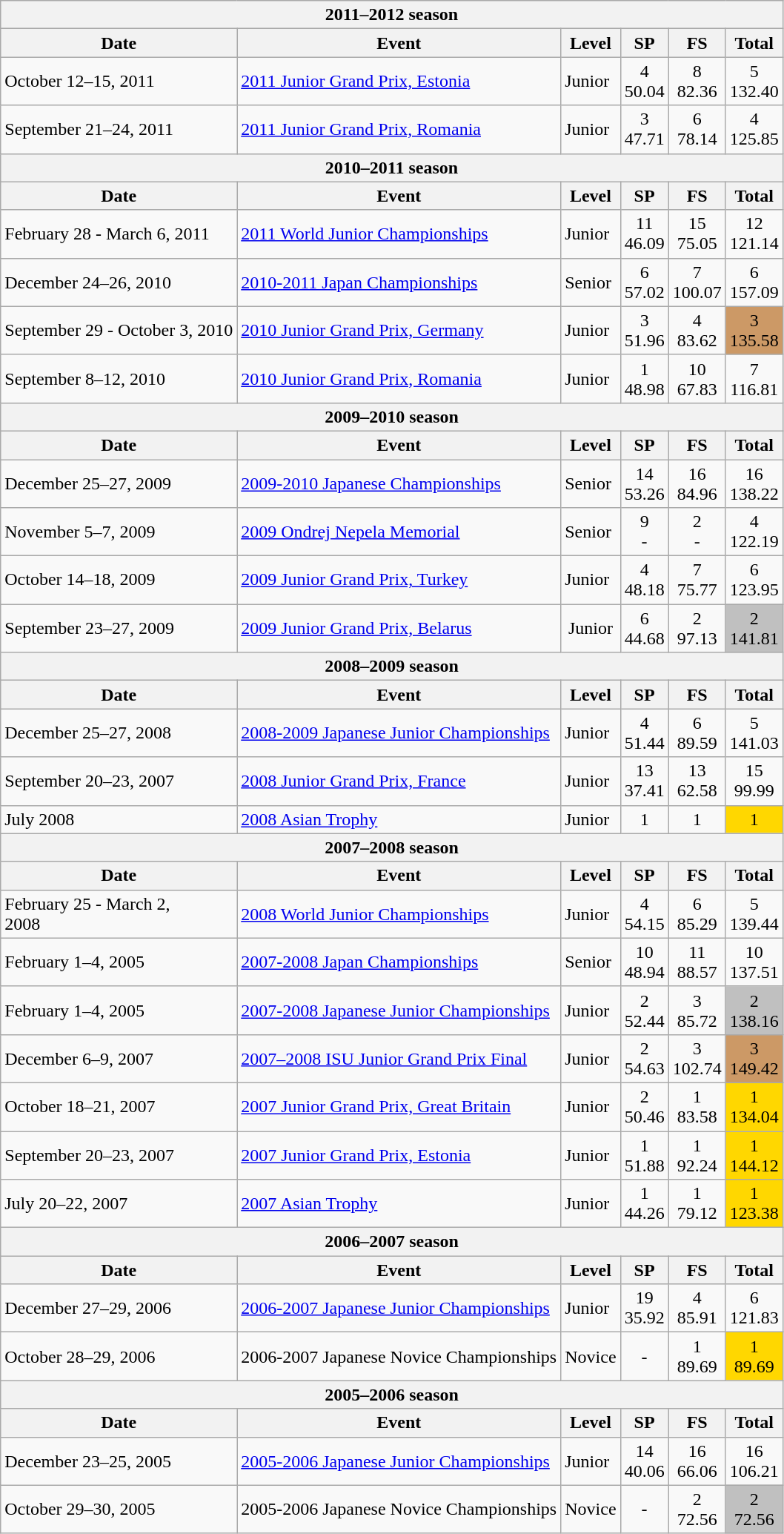<table class="wikitable">
<tr>
<th colspan=6>2011–2012 season</th>
</tr>
<tr>
<th>Date</th>
<th>Event</th>
<th>Level</th>
<th>SP</th>
<th>FS</th>
<th>Total</th>
</tr>
<tr>
<td>October 12–15, 2011</td>
<td><a href='#'>2011 Junior Grand Prix, Estonia</a></td>
<td>Junior</td>
<td align="center">4 <br> 50.04</td>
<td align="center">8 <br> 82.36</td>
<td align="center">5 <br> 132.40</td>
</tr>
<tr>
<td>September 21–24, 2011</td>
<td><a href='#'>2011 Junior Grand Prix, Romania</a></td>
<td>Junior</td>
<td align="center">3 <br> 47.71</td>
<td align="center">6 <br> 78.14</td>
<td align="center">4 <br> 125.85</td>
</tr>
<tr>
<th colspan=6>2010–2011 season</th>
</tr>
<tr>
<th>Date</th>
<th>Event</th>
<th>Level</th>
<th>SP</th>
<th>FS</th>
<th>Total</th>
</tr>
<tr>
<td>February 28 - March 6, 2011</td>
<td><a href='#'>2011 World Junior Championships</a></td>
<td>Junior</td>
<td align="center">11 <br> 46.09</td>
<td align="center">15 <br> 75.05</td>
<td align="center">12 <br> 121.14</td>
</tr>
<tr>
<td>December 24–26, 2010</td>
<td><a href='#'>2010-2011 Japan Championships</a></td>
<td>Senior</td>
<td align="center">6 <br> 57.02</td>
<td align="center">7 <br> 100.07</td>
<td align="center">6 <br> 157.09</td>
</tr>
<tr>
<td>September 29 - October 3, 2010</td>
<td><a href='#'>2010 Junior Grand Prix, Germany</a></td>
<td>Junior</td>
<td align="center">3 <br> 51.96</td>
<td align="center">4 <br> 83.62</td>
<td align="center" bgcolor="#cc9966">3 <br> 135.58</td>
</tr>
<tr>
<td>September 8–12, 2010</td>
<td><a href='#'>2010 Junior Grand Prix, Romania</a></td>
<td>Junior</td>
<td align="center">1 <br> 48.98</td>
<td align="center">10 <br> 67.83</td>
<td align="center">7 <br> 116.81</td>
</tr>
<tr>
<th colspan=6>2009–2010 season</th>
</tr>
<tr>
<th>Date</th>
<th>Event</th>
<th>Level</th>
<th>SP</th>
<th>FS</th>
<th>Total</th>
</tr>
<tr>
<td>December 25–27, 2009</td>
<td><a href='#'>2009-2010 Japanese Championships</a></td>
<td>Senior</td>
<td align="center">14 <br> 53.26</td>
<td align="center">16 <br> 84.96</td>
<td align="center">16 <br> 138.22</td>
</tr>
<tr>
<td>November 5–7, 2009</td>
<td><a href='#'>2009 Ondrej Nepela Memorial</a></td>
<td>Senior</td>
<td align="center">9 <br> -</td>
<td align="center">2 <br> -</td>
<td align="center">4 <br> 122.19</td>
</tr>
<tr>
<td>October 14–18, 2009</td>
<td><a href='#'>2009 Junior Grand Prix, Turkey</a></td>
<td>Junior</td>
<td align="center">4 <br> 48.18</td>
<td align="center">7 <br> 75.77</td>
<td align="center">6 <br> 123.95</td>
</tr>
<tr>
<td>September 23–27, 2009</td>
<td><a href='#'>2009 Junior Grand Prix, Belarus</a></td>
<td align="center">Junior</td>
<td align="center">6 <br> 44.68</td>
<td align="center">2 <br> 97.13</td>
<td align="center" bgcolor="silver">2 <br> 141.81</td>
</tr>
<tr>
<th colspan=6>2008–2009 season</th>
</tr>
<tr>
<th>Date</th>
<th>Event</th>
<th>Level</th>
<th>SP</th>
<th>FS</th>
<th>Total</th>
</tr>
<tr>
<td>December 25–27, 2008</td>
<td><a href='#'>2008-2009 Japanese Junior Championships</a></td>
<td>Junior</td>
<td align="center">4 <br> 51.44</td>
<td align="center">6 <br> 89.59</td>
<td align="center">5 <br> 141.03</td>
</tr>
<tr>
<td>September 20–23, 2007</td>
<td><a href='#'>2008 Junior Grand Prix, France</a></td>
<td>Junior</td>
<td align="center">13 <br> 37.41</td>
<td align="center">13 <br> 62.58</td>
<td align="center">15 <br> 99.99</td>
</tr>
<tr>
<td>July 2008</td>
<td><a href='#'>2008 Asian Trophy</a></td>
<td>Junior</td>
<td align="center">1 <br></td>
<td align="center">1 <br></td>
<td align="center" bgcolor="gold">1 <br></td>
</tr>
<tr>
<th colspan="6">2007–2008 season</th>
</tr>
<tr>
<th>Date</th>
<th>Event</th>
<th>Level</th>
<th>SP</th>
<th>FS</th>
<th>Total</th>
</tr>
<tr>
<td>February 25 - March 2, <br> 2008</td>
<td><a href='#'>2008 World Junior Championships</a></td>
<td>Junior</td>
<td align="center">4 <br> 54.15</td>
<td align="center">6 <br> 85.29</td>
<td align="center">5 <br> 139.44</td>
</tr>
<tr>
<td>February 1–4, 2005</td>
<td><a href='#'>2007-2008 Japan Championships</a></td>
<td>Senior</td>
<td align="center">10 <br> 48.94</td>
<td align="center">11 <br> 88.57</td>
<td align="center">10 <br> 137.51</td>
</tr>
<tr>
<td>February 1–4, 2005</td>
<td><a href='#'>2007-2008 Japanese Junior Championships</a></td>
<td>Junior</td>
<td align="center">2 <br> 52.44</td>
<td align="center">3 <br> 85.72</td>
<td align="center" bgcolor="silver">2 <br> 138.16</td>
</tr>
<tr>
<td>December 6–9, 2007</td>
<td><a href='#'>2007–2008 ISU Junior Grand Prix Final</a></td>
<td>Junior</td>
<td align="center">2 <br> 54.63</td>
<td align="center">3 <br> 102.74</td>
<td align="center" bgcolor="#cc9966">3 <br> 149.42</td>
</tr>
<tr>
<td>October 18–21, 2007</td>
<td><a href='#'>2007 Junior Grand Prix, Great Britain</a></td>
<td>Junior</td>
<td align="center">2 <br> 50.46</td>
<td align="center">1 <br> 83.58</td>
<td align="center" bgcolor="gold">1 <br> 134.04</td>
</tr>
<tr>
<td>September 20–23, 2007</td>
<td><a href='#'>2007 Junior Grand Prix, Estonia</a></td>
<td>Junior</td>
<td align="center">1 <br> 51.88</td>
<td align="center">1 <br> 92.24</td>
<td align="center" bgcolor="gold">1 <br> 144.12</td>
</tr>
<tr>
<td>July 20–22, 2007</td>
<td><a href='#'>2007 Asian Trophy</a></td>
<td>Junior</td>
<td align="center">1 <br> 44.26</td>
<td align="center">1 <br> 79.12</td>
<td align="center" bgcolor="gold">1 <br> 123.38</td>
</tr>
<tr>
<th colspan="6">2006–2007 season</th>
</tr>
<tr>
<th>Date</th>
<th>Event</th>
<th>Level</th>
<th>SP</th>
<th>FS</th>
<th>Total</th>
</tr>
<tr>
<td>December 27–29, 2006</td>
<td><a href='#'>2006-2007 Japanese Junior Championships</a></td>
<td>Junior</td>
<td align="center">19 <br> 35.92</td>
<td align="center">4 <br> 85.91</td>
<td align="center">6 <br> 121.83</td>
</tr>
<tr>
<td>October 28–29, 2006</td>
<td>2006-2007 Japanese Novice Championships</td>
<td>Novice</td>
<td align="center">-</td>
<td align="center">1 <br> 89.69</td>
<td align="center" bgcolor="gold">1 <br> 89.69</td>
</tr>
<tr>
<th colspan="6">2005–2006 season</th>
</tr>
<tr>
<th>Date</th>
<th>Event</th>
<th>Level</th>
<th>SP</th>
<th>FS</th>
<th>Total</th>
</tr>
<tr>
<td>December 23–25, 2005</td>
<td><a href='#'>2005-2006 Japanese Junior Championships</a></td>
<td>Junior</td>
<td align="center">14 <br> 40.06</td>
<td align="center">16 <br> 66.06</td>
<td align="center">16 <br> 106.21</td>
</tr>
<tr>
<td>October 29–30, 2005</td>
<td>2005-2006 Japanese Novice Championships</td>
<td>Novice</td>
<td align="center">-</td>
<td align="center">2 <br> 72.56</td>
<td align="center" bgcolor="silver">2 <br> 72.56</td>
</tr>
</table>
